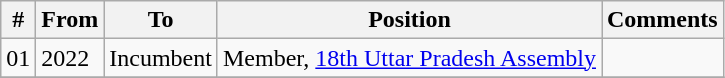<table class="wikitable sortable">
<tr>
<th>#</th>
<th>From</th>
<th>To</th>
<th>Position</th>
<th>Comments</th>
</tr>
<tr>
<td>01</td>
<td>2022</td>
<td>Incumbent</td>
<td>Member, <a href='#'>18th Uttar Pradesh Assembly</a></td>
<td></td>
</tr>
<tr>
</tr>
</table>
